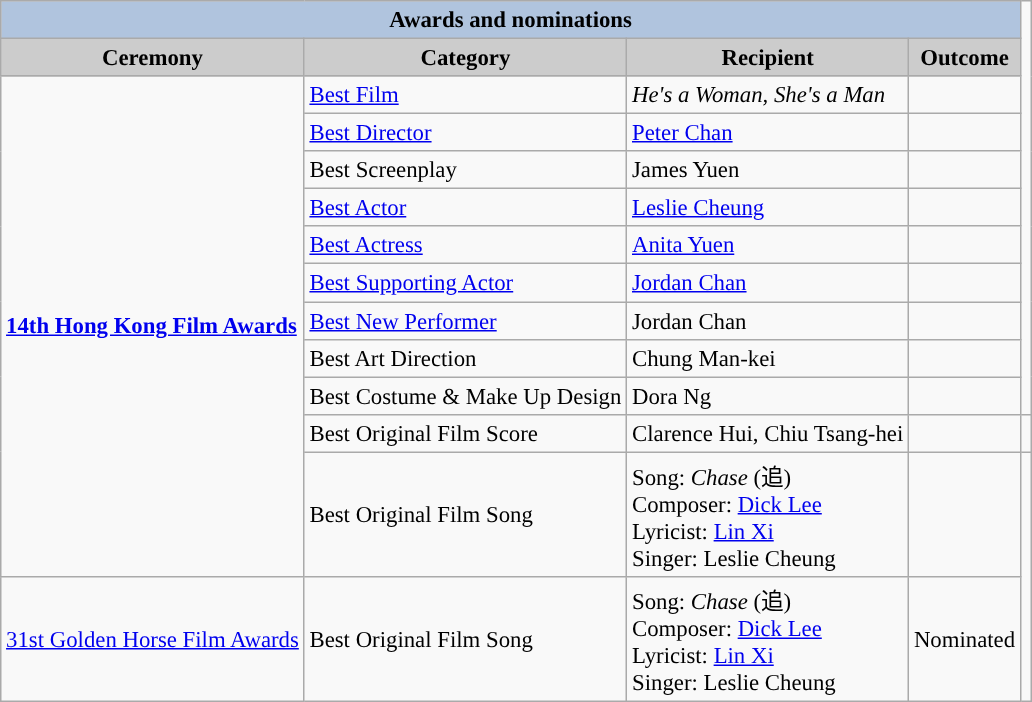<table class="wikitable" style="font-size:95%;" ;>
<tr style="background:#ccc; text-align:center;">
<th colspan="4" style="background: LightSteelBlue;">Awards and nominations</th>
</tr>
<tr style="background:#ccc; text-align:center;">
<th style="background:#ccc">Ceremony</th>
<th style="background:#ccc">Category</th>
<th style="background:#ccc">Recipient</th>
<th style="background:#ccc">Outcome</th>
</tr>
<tr>
<td rowspan=11><strong><a href='#'>14th Hong Kong Film Awards</a></strong></td>
<td><a href='#'>Best Film</a></td>
<td><em>He's a Woman, She's a Man</em></td>
<td></td>
</tr>
<tr>
<td><a href='#'>Best Director</a></td>
<td><a href='#'>Peter Chan</a></td>
<td></td>
</tr>
<tr>
<td>Best Screenplay</td>
<td>James Yuen</td>
<td></td>
</tr>
<tr>
<td><a href='#'>Best Actor</a></td>
<td><a href='#'>Leslie Cheung</a></td>
<td></td>
</tr>
<tr>
<td><a href='#'>Best Actress</a></td>
<td><a href='#'>Anita Yuen</a></td>
<td></td>
</tr>
<tr>
<td><a href='#'>Best Supporting Actor</a></td>
<td><a href='#'>Jordan Chan</a></td>
<td></td>
</tr>
<tr>
<td><a href='#'>Best New Performer</a></td>
<td>Jordan Chan</td>
<td></td>
</tr>
<tr>
<td>Best Art Direction</td>
<td>Chung Man-kei</td>
<td></td>
</tr>
<tr>
<td>Best Costume & Make Up Design</td>
<td>Dora Ng</td>
<td></td>
</tr>
<tr>
<td>Best Original Film Score</td>
<td>Clarence Hui, Chiu Tsang-hei</td>
<td></td>
<td></td>
</tr>
<tr>
<td>Best Original Film Song</td>
<td>Song: <em>Chase</em> (追)<br>Composer: <a href='#'>Dick Lee</a>
<br>Lyricist: <a href='#'>Lin Xi</a>
<br>Singer: Leslie Cheung</td>
<td></td>
</tr>
<tr>
<td><a href='#'>31st Golden Horse Film Awards</a></td>
<td>Best Original Film Song</td>
<td>Song: <em>Chase</em> (追)<br>Composer: <a href='#'>Dick Lee</a>
<br>Lyricist: <a href='#'>Lin Xi</a>
<br>Singer: Leslie Cheung</td>
<td>Nominated</td>
</tr>
</table>
